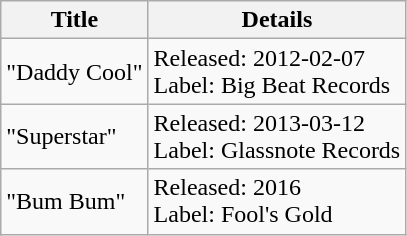<table class="wikitable">
<tr>
<th>Title</th>
<th>Details</th>
</tr>
<tr>
<td>"Daddy Cool"</td>
<td>Released: 2012-02-07<br>Label: Big Beat Records</td>
</tr>
<tr>
<td>"Superstar"</td>
<td>Released: 2013-03-12<br>Label: Glassnote Records</td>
</tr>
<tr>
<td>"Bum Bum"</td>
<td>Released: 2016<br>Label: Fool's Gold</td>
</tr>
</table>
